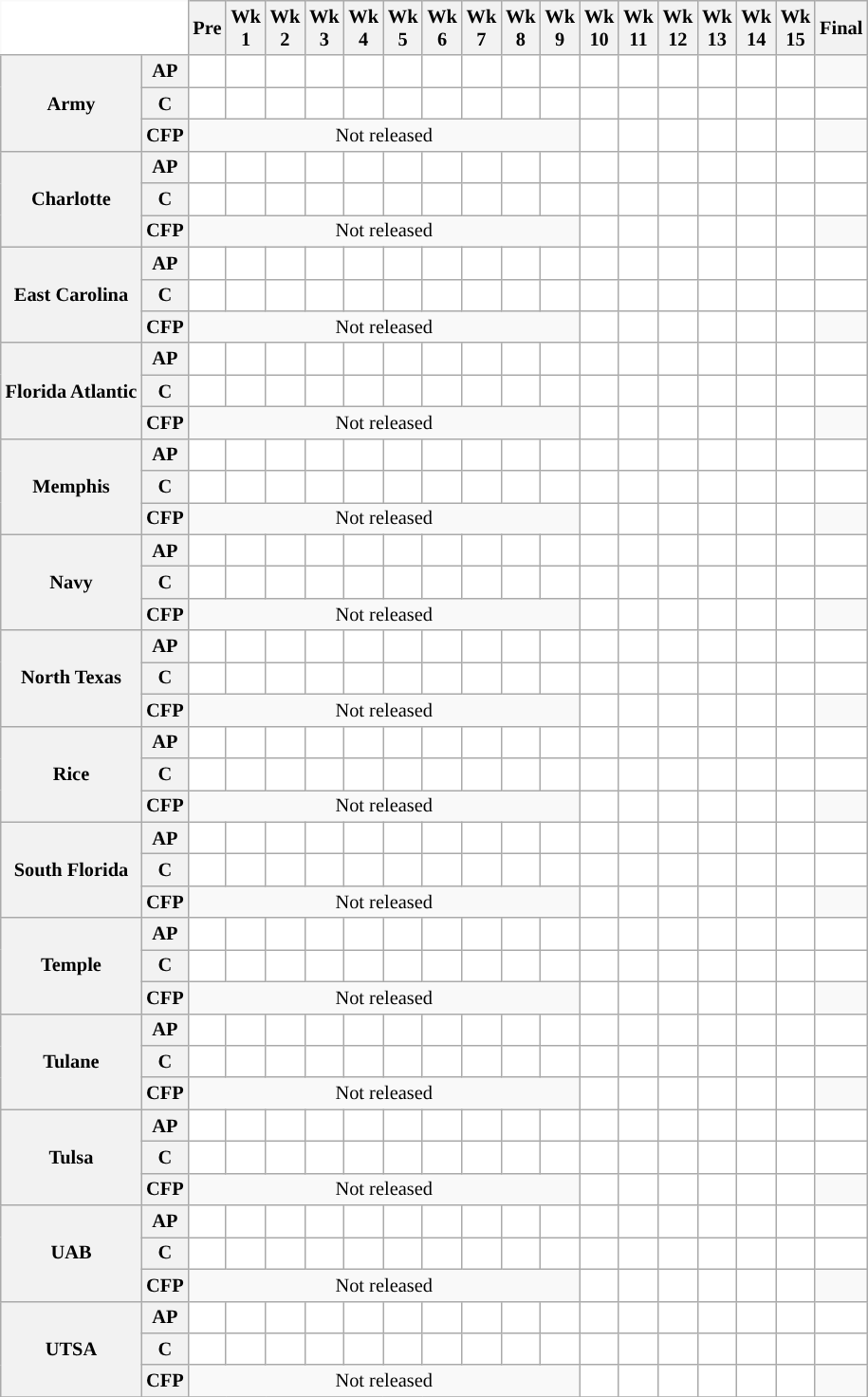<table class="wikitable" style="white-space:nowrap;font-size:85%;">
<tr>
<th colspan=2 style="background:white; border-top-style:hidden; border-left-style:hidden;"> </th>
<th>Pre</th>
<th>Wk<br>1</th>
<th>Wk<br>2</th>
<th>Wk<br>3</th>
<th>Wk<br>4</th>
<th>Wk<br>5</th>
<th>Wk<br>6</th>
<th>Wk<br>7</th>
<th>Wk<br>8</th>
<th>Wk<br>9</th>
<th>Wk<br>10</th>
<th>Wk<br>11</th>
<th>Wk<br>12</th>
<th>Wk<br>13</th>
<th>Wk<br>14</th>
<th>Wk<br>15</th>
<th>Final</th>
</tr>
<tr style="text-align:center;">
<th rowspan="3">Army</th>
<th>AP</th>
<td style="background:#FFF;"></td>
<td style="background:#FFF;"></td>
<td style="background:#FFF;"></td>
<td style="background:#FFF;"></td>
<td style="background:#FFF;"></td>
<td style="background:#FFF;"></td>
<td style="background:#FFF;"></td>
<td style="background:#FFF;"></td>
<td style="background:#FFF;"></td>
<td style="background:#FFF;"></td>
<td style="background:#FFF;"></td>
<td style="background:#FFF;"></td>
<td style="background:#FFF;"></td>
<td style="background:#FFF;"></td>
<td style="background:#FFF;"></td>
<td style="background:#FFF;"></td>
</tr>
<tr style="text-align:center;">
<th>C</th>
<td style="background:#FFF;"></td>
<td style="background:#FFF;"></td>
<td style="background:#FFF;"></td>
<td style="background:#FFF;"></td>
<td style="background:#FFF;"></td>
<td style="background:#FFF;"></td>
<td style="background:#FFF;"></td>
<td style="background:#FFF;"></td>
<td style="background:#FFF;"></td>
<td style="background:#FFF;"></td>
<td style="background:#FFF;"></td>
<td style="background:#FFF;"></td>
<td style="background:#FFF;"></td>
<td style="background:#FFF;"></td>
<td style="background:#FFF;"></td>
<td style="background:#FFF;"></td>
<td style="background:#FFF;"></td>
</tr>
<tr style="text-align:center;">
<th>CFP</th>
<td colspan="10" style="text-align:center;">Not released</td>
<td style="background:#FFF;"></td>
<td style="background:#FFF;"></td>
<td style="background:#FFF;"></td>
<td style="background:#FFF;"></td>
<td style="background:#FFF;"></td>
<td style="background:#FFF;"></td>
<td style="text-align:center;"></td>
</tr>
<tr style="text-align:center;">
<th rowspan="3">Charlotte</th>
<th>AP</th>
<td style="background:#FFF;"></td>
<td style="background:#FFF;"></td>
<td style="background:#FFF;"></td>
<td style="background:#FFF;"></td>
<td style="background:#FFF;"></td>
<td style="background:#FFF;"></td>
<td style="background:#FFF;"></td>
<td style="background:#FFF;"></td>
<td style="background:#FFF;"></td>
<td style="background:#FFF;"></td>
<td style="background:#FFF;"></td>
<td style="background:#FFF;"></td>
<td style="background:#FFF;"></td>
<td style="background:#FFF;"></td>
<td style="background:#FFF;"></td>
<td style="background:#FFF;"></td>
<td style="background:#FFF;"></td>
</tr>
<tr style="text-align:center;">
<th>C</th>
<td style="background:#FFF;"></td>
<td style="background:#FFF;"></td>
<td style="background:#FFF;"></td>
<td style="background:#FFF;"></td>
<td style="background:#FFF;"></td>
<td style="background:#FFF;"></td>
<td style="background:#FFF;"></td>
<td style="background:#FFF;"></td>
<td style="background:#FFF;"></td>
<td style="background:#FFF;"></td>
<td style="background:#FFF;"></td>
<td style="background:#FFF;"></td>
<td style="background:#FFF;"></td>
<td style="background:#FFF;"></td>
<td style="background:#FFF;"></td>
<td style="background:#FFF;"></td>
<td style="background:#FFF;"></td>
</tr>
<tr style="text-align:center;">
<th>CFP</th>
<td colspan="10" style="text-align:center;">Not released</td>
<td style="background:#FFF;"></td>
<td style="background:#FFF;"></td>
<td style="background:#FFF;"></td>
<td style="background:#FFF;"></td>
<td style="background:#FFF;"></td>
<td style="background:#FFF;"></td>
<td style="text-align:center;"></td>
</tr>
<tr style="text-align:center;">
<th rowspan="3">East Carolina</th>
<th>AP</th>
<td style="background:#FFF;"></td>
<td style="background:#FFF;"></td>
<td style="background:#FFF;"></td>
<td style="background:#FFF;"></td>
<td style="background:#FFF;"></td>
<td style="background:#FFF;"></td>
<td style="background:#FFF;"></td>
<td style="background:#FFF;"></td>
<td style="background:#FFF;"></td>
<td style="background:#FFF;"></td>
<td style="background:#FFF;"></td>
<td style="background:#FFF;"></td>
<td style="background:#FFF;"></td>
<td style="background:#FFF;"></td>
<td style="background:#FFF;"></td>
<td style="background:#FFF;"></td>
<td style="background:#FFF;"></td>
</tr>
<tr style="text-align:center;">
<th>C</th>
<td style="background:#FFF;"></td>
<td style="background:#FFF;"></td>
<td style="background:#FFF;"></td>
<td style="background:#FFF;"></td>
<td style="background:#FFF;"></td>
<td style="background:#FFF;"></td>
<td style="background:#FFF;"></td>
<td style="background:#FFF;"></td>
<td style="background:#FFF;"></td>
<td style="background:#FFF;"></td>
<td style="background:#FFF;"></td>
<td style="background:#FFF;"></td>
<td style="background:#FFF;"></td>
<td style="background:#FFF;"></td>
<td style="background:#FFF;"></td>
<td style="background:#FFF;"></td>
<td style="background:#FFF;"></td>
</tr>
<tr style="text-align:center;">
<th>CFP</th>
<td colspan="10" style="text-align:center;">Not released</td>
<td style="background:#FFF;"></td>
<td style="background:#FFF;"></td>
<td style="background:#FFF;"></td>
<td style="background:#FFF;"></td>
<td style="background:#FFF;"></td>
<td style="background:#FFF;"></td>
<td style="text-align:center;"></td>
</tr>
<tr style="text-align:center;">
<th rowspan="3">Florida Atlantic</th>
<th>AP</th>
<td style="background:#FFF;"></td>
<td style="background:#FFF;"></td>
<td style="background:#FFF;"></td>
<td style="background:#FFF;"></td>
<td style="background:#FFF;"></td>
<td style="background:#FFF;"></td>
<td style="background:#FFF;"></td>
<td style="background:#FFF;"></td>
<td style="background:#FFF;"></td>
<td style="background:#FFF;"></td>
<td style="background:#FFF;"></td>
<td style="background:#FFF;"></td>
<td style="background:#FFF;"></td>
<td style="background:#FFF;"></td>
<td style="background:#FFF;"></td>
<td style="background:#FFF;"></td>
<td style="background:#FFF;"></td>
</tr>
<tr style="text-align:center;">
<th>C</th>
<td style="background:#FFF;"></td>
<td style="background:#FFF;"></td>
<td style="background:#FFF;"></td>
<td style="background:#FFF;"></td>
<td style="background:#FFF;"></td>
<td style="background:#FFF;"></td>
<td style="background:#FFF;"></td>
<td style="background:#FFF;"></td>
<td style="background:#FFF;"></td>
<td style="background:#FFF;"></td>
<td style="background:#FFF;"></td>
<td style="background:#FFF;"></td>
<td style="background:#FFF;"></td>
<td style="background:#FFF;"></td>
<td style="background:#FFF;"></td>
<td style="background:#FFF;"></td>
<td style="background:#FFF;"></td>
</tr>
<tr style="text-align:center;">
<th>CFP</th>
<td colspan="10" style="text-align:center;">Not released</td>
<td style="background:#FFF;"></td>
<td style="background:#FFF;"></td>
<td style="background:#FFF;"></td>
<td style="background:#FFF;"></td>
<td style="background:#FFF;"></td>
<td style="background:#FFF;"></td>
<td style="text-align:center;"></td>
</tr>
<tr style="text-align:center;">
<th rowspan="3">Memphis</th>
<th>AP</th>
<td style="background:#FFF;"></td>
<td style="background:#FFF;"></td>
<td style="background:#FFF;"></td>
<td style="background:#FFF;"></td>
<td style="background:#FFF;"></td>
<td style="background:#FFF;"></td>
<td style="background:#FFF;"></td>
<td style="background:#FFF;"></td>
<td style="background:#FFF;"></td>
<td style="background:#FFF;"></td>
<td style="background:#FFF;"></td>
<td style="background:#FFF;"></td>
<td style="background:#FFF;"></td>
<td style="background:#FFF;"></td>
<td style="background:#FFF;"></td>
<td style="background:#FFF;"></td>
<td style="background:#FFF;"></td>
</tr>
<tr style="text-align:center;">
<th>C</th>
<td style="background:#FFF;"></td>
<td style="background:#FFF;"></td>
<td style="background:#FFF;"></td>
<td style="background:#FFF;"></td>
<td style="background:#FFF;"></td>
<td style="background:#FFF;"></td>
<td style="background:#FFF;"></td>
<td style="background:#FFF;"></td>
<td style="background:#FFF;"></td>
<td style="background:#FFF;"></td>
<td style="background:#FFF;"></td>
<td style="background:#FFF;"></td>
<td style="background:#FFF;"></td>
<td style="background:#FFF;"></td>
<td style="background:#FFF;"></td>
<td style="background:#FFF;"></td>
<td style="background:#FFF;"></td>
</tr>
<tr style="text-align:center;">
<th>CFP</th>
<td colspan="10" style="text-align:center;">Not released</td>
<td style="background:#FFF;"></td>
<td style="background:#FFF;"></td>
<td style="background:#FFF;"></td>
<td style="background:#FFF;"></td>
<td style="background:#FFF;"></td>
<td style="background:#FFF;"></td>
<td style="text-align:center;"></td>
</tr>
<tr style="text-align:center;">
<th rowspan="3">Navy</th>
<th>AP</th>
<td style="background:#FFF;"></td>
<td style="background:#FFF;"></td>
<td style="background:#FFF;"></td>
<td style="background:#FFF;"></td>
<td style="background:#FFF;"></td>
<td style="background:#FFF;"></td>
<td style="background:#FFF;"></td>
<td style="background:#FFF;"></td>
<td style="background:#FFF;"></td>
<td style="background:#FFF;"></td>
<td style="background:#FFF;"></td>
<td style="background:#FFF;"></td>
<td style="background:#FFF;"></td>
<td style="background:#FFF;"></td>
<td style="background:#FFF;"></td>
<td style="background:#FFF;"></td>
<td style="background:#FFF;"></td>
</tr>
<tr style="text-align:center;">
<th>C</th>
<td style="background:#FFF;"></td>
<td style="background:#FFF;"></td>
<td style="background:#FFF;"></td>
<td style="background:#FFF;"></td>
<td style="background:#FFF;"></td>
<td style="background:#FFF;"></td>
<td style="background:#FFF;"></td>
<td style="background:#FFF;"></td>
<td style="background:#FFF;"></td>
<td style="background:#FFF;"></td>
<td style="background:#FFF;"></td>
<td style="background:#FFF;"></td>
<td style="background:#FFF;"></td>
<td style="background:#FFF;"></td>
<td style="background:#FFF;"></td>
<td style="background:#FFF;"></td>
<td style="background:#FFF;"></td>
</tr>
<tr style="text-align:center;">
<th>CFP</th>
<td colspan="10" style="text-align:center;">Not released</td>
<td style="background:#FFF;"></td>
<td style="background:#FFF;"></td>
<td style="background:#FFF;"></td>
<td style="background:#FFF;"></td>
<td style="background:#FFF;"></td>
<td style="background:#FFF;"></td>
<td style="text-align:center;"></td>
</tr>
<tr style="text-align:center;">
<th rowspan="3">North Texas</th>
<th>AP</th>
<td style="background:#FFF;"></td>
<td style="background:#FFF;"></td>
<td style="background:#FFF;"></td>
<td style="background:#FFF;"></td>
<td style="background:#FFF;"></td>
<td style="background:#FFF;"></td>
<td style="background:#FFF;"></td>
<td style="background:#FFF;"></td>
<td style="background:#FFF;"></td>
<td style="background:#FFF;"></td>
<td style="background:#FFF;"></td>
<td style="background:#FFF;"></td>
<td style="background:#FFF;"></td>
<td style="background:#FFF;"></td>
<td style="background:#FFF;"></td>
<td style="background:#FFF;"></td>
<td style="background:#FFF;"></td>
</tr>
<tr style="text-align:center;">
<th>C</th>
<td style="background:#FFF;"></td>
<td style="background:#FFF;"></td>
<td style="background:#FFF;"></td>
<td style="background:#FFF;"></td>
<td style="background:#FFF;"></td>
<td style="background:#FFF;"></td>
<td style="background:#FFF;"></td>
<td style="background:#FFF;"></td>
<td style="background:#FFF;"></td>
<td style="background:#FFF;"></td>
<td style="background:#FFF;"></td>
<td style="background:#FFF;"></td>
<td style="background:#FFF;"></td>
<td style="background:#FFF;"></td>
<td style="background:#FFF;"></td>
<td style="background:#FFF;"></td>
<td style="background:#FFF;"></td>
</tr>
<tr style="text-align:center;">
<th>CFP</th>
<td colspan="10" style="text-align:center;">Not released</td>
<td style="background:#FFF;"></td>
<td style="background:#FFF;"></td>
<td style="background:#FFF;"></td>
<td style="background:#FFF;"></td>
<td style="background:#FFF;"></td>
<td style="background:#FFF;"></td>
<td style="text-align:center;"></td>
</tr>
<tr style="text-align:center;">
<th rowspan="3">Rice</th>
<th>AP</th>
<td style="background:#FFF;"></td>
<td style="background:#FFF;"></td>
<td style="background:#FFF;"></td>
<td style="background:#FFF;"></td>
<td style="background:#FFF;"></td>
<td style="background:#FFF;"></td>
<td style="background:#FFF;"></td>
<td style="background:#FFF;"></td>
<td style="background:#FFF;"></td>
<td style="background:#FFF;"></td>
<td style="background:#FFF;"></td>
<td style="background:#FFF;"></td>
<td style="background:#FFF;"></td>
<td style="background:#FFF;"></td>
<td style="background:#FFF;"></td>
<td style="background:#FFF;"></td>
<td style="background:#FFF;"></td>
</tr>
<tr style="text-align:center;">
<th>C</th>
<td style="background:#FFF;"></td>
<td style="background:#FFF;"></td>
<td style="background:#FFF;"></td>
<td style="background:#FFF;"></td>
<td style="background:#FFF;"></td>
<td style="background:#FFF;"></td>
<td style="background:#FFF;"></td>
<td style="background:#FFF;"></td>
<td style="background:#FFF;"></td>
<td style="background:#FFF;"></td>
<td style="background:#FFF;"></td>
<td style="background:#FFF;"></td>
<td style="background:#FFF;"></td>
<td style="background:#FFF;"></td>
<td style="background:#FFF;"></td>
<td style="background:#FFF;"></td>
<td style="background:#FFF;"></td>
</tr>
<tr style="text-align:center;">
<th>CFP</th>
<td colspan="10" style="text-align:center;">Not released</td>
<td style="background:#FFF;"></td>
<td style="background:#FFF;"></td>
<td style="background:#FFF;"></td>
<td style="background:#FFF;"></td>
<td style="background:#FFF;"></td>
<td style="background:#FFF;"></td>
<td style="text-align:center;"></td>
</tr>
<tr style="text-align:center;">
<th rowspan="3">South Florida</th>
<th>AP</th>
<td style="background:#FFF;"></td>
<td style="background:#FFF;"></td>
<td style="background:#FFF;"></td>
<td style="background:#FFF;"></td>
<td style="background:#FFF;"></td>
<td style="background:#FFF;"></td>
<td style="background:#FFF;"></td>
<td style="background:#FFF;"></td>
<td style="background:#FFF;"></td>
<td style="background:#FFF;"></td>
<td style="background:#FFF;"></td>
<td style="background:#FFF;"></td>
<td style="background:#FFF;"></td>
<td style="background:#FFF;"></td>
<td style="background:#FFF;"></td>
<td style="background:#FFF;"></td>
<td style="background:#FFF;"></td>
</tr>
<tr style="text-align:center;">
<th>C</th>
<td style="background:#FFF;"></td>
<td style="background:#FFF;"></td>
<td style="background:#FFF;"></td>
<td style="background:#FFF;"></td>
<td style="background:#FFF;"></td>
<td style="background:#FFF;"></td>
<td style="background:#FFF;"></td>
<td style="background:#FFF;"></td>
<td style="background:#FFF;"></td>
<td style="background:#FFF;"></td>
<td style="background:#FFF;"></td>
<td style="background:#FFF;"></td>
<td style="background:#FFF;"></td>
<td style="background:#FFF;"></td>
<td style="background:#FFF;"></td>
<td style="background:#FFF;"></td>
<td style="background:#FFF;"></td>
</tr>
<tr style="text-align:center;">
<th>CFP</th>
<td colspan="10" style="text-align:center;">Not released</td>
<td style="background:#FFF;"></td>
<td style="background:#FFF;"></td>
<td style="background:#FFF;"></td>
<td style="background:#FFF;"></td>
<td style="background:#FFF;"></td>
<td style="background:#FFF;"></td>
<td style="text-align:center;"></td>
</tr>
<tr style="text-align:center;">
<th rowspan="3">Temple</th>
<th>AP</th>
<td style="background:#FFF;"></td>
<td style="background:#FFF;"></td>
<td style="background:#FFF;"></td>
<td style="background:#FFF;"></td>
<td style="background:#FFF;"></td>
<td style="background:#FFF;"></td>
<td style="background:#FFF;"></td>
<td style="background:#FFF;"></td>
<td style="background:#FFF;"></td>
<td style="background:#FFF;"></td>
<td style="background:#FFF;"></td>
<td style="background:#FFF;"></td>
<td style="background:#FFF;"></td>
<td style="background:#FFF;"></td>
<td style="background:#FFF;"></td>
<td style="background:#FFF;"></td>
<td style="background:#FFF;"></td>
</tr>
<tr style="text-align:center;">
<th>C</th>
<td style="background:#FFF;"></td>
<td style="background:#FFF;"></td>
<td style="background:#FFF;"></td>
<td style="background:#FFF;"></td>
<td style="background:#FFF;"></td>
<td style="background:#FFF;"></td>
<td style="background:#FFF;"></td>
<td style="background:#FFF;"></td>
<td style="background:#FFF;"></td>
<td style="background:#FFF;"></td>
<td style="background:#FFF;"></td>
<td style="background:#FFF;"></td>
<td style="background:#FFF;"></td>
<td style="background:#FFF;"></td>
<td style="background:#FFF;"></td>
<td style="background:#FFF;"></td>
<td style="background:#FFF;"></td>
</tr>
<tr style="text-align:center;">
<th>CFP</th>
<td colspan="10" style="text-align:center;">Not released</td>
<td style="background:#FFF;"></td>
<td style="background:#FFF;"></td>
<td style="background:#FFF;"></td>
<td style="background:#FFF;"></td>
<td style="background:#FFF;"></td>
<td style="background:#FFF;"></td>
<td style="text-align:center;"></td>
</tr>
<tr style="text-align:center;">
<th rowspan="3">Tulane</th>
<th>AP</th>
<td style="background:#FFF;"></td>
<td style="background:#FFF;"></td>
<td style="background:#FFF;"></td>
<td style="background:#FFF;"></td>
<td style="background:#FFF;"></td>
<td style="background:#FFF;"></td>
<td style="background:#FFF;"></td>
<td style="background:#FFF;"></td>
<td style="background:#FFF;"></td>
<td style="background:#FFF;"></td>
<td style="background:#FFF;"></td>
<td style="background:#FFF;"></td>
<td style="background:#FFF;"></td>
<td style="background:#FFF;"></td>
<td style="background:#FFF;"></td>
<td style="background:#FFF;"></td>
<td style="background:#FFF;"></td>
</tr>
<tr style="text-align:center;">
<th>C</th>
<td style="background:#FFF;"></td>
<td style="background:#FFF;"></td>
<td style="background:#FFF;"></td>
<td style="background:#FFF;"></td>
<td style="background:#FFF;"></td>
<td style="background:#FFF;"></td>
<td style="background:#FFF;"></td>
<td style="background:#FFF;"></td>
<td style="background:#FFF;"></td>
<td style="background:#FFF;"></td>
<td style="background:#FFF;"></td>
<td style="background:#FFF;"></td>
<td style="background:#FFF;"></td>
<td style="background:#FFF;"></td>
<td style="background:#FFF;"></td>
<td style="background:#FFF;"></td>
<td style="background:#FFF;"></td>
</tr>
<tr style="text-align:center;">
<th>CFP</th>
<td colspan="10" style="text-align:center;">Not released</td>
<td style="background:#FFF;"></td>
<td style="background:#FFF;"></td>
<td style="background:#FFF;"></td>
<td style="background:#FFF;"></td>
<td style="background:#FFF;"></td>
<td style="background:#FFF;"></td>
<td style="text-align:center;"></td>
</tr>
<tr style="text-align:center;">
<th rowspan="3">Tulsa</th>
<th>AP</th>
<td style="background:#FFF;"></td>
<td style="background:#FFF;"></td>
<td style="background:#FFF;"></td>
<td style="background:#FFF;"></td>
<td style="background:#FFF;"></td>
<td style="background:#FFF;"></td>
<td style="background:#FFF;"></td>
<td style="background:#FFF;"></td>
<td style="background:#FFF;"></td>
<td style="background:#FFF;"></td>
<td style="background:#FFF;"></td>
<td style="background:#FFF;"></td>
<td style="background:#FFF;"></td>
<td style="background:#FFF;"></td>
<td style="background:#FFF;"></td>
<td style="background:#FFF;"></td>
<td style="background:#FFF;"></td>
</tr>
<tr style="text-align:center;">
<th>C</th>
<td style="background:#FFF;"></td>
<td style="background:#FFF;"></td>
<td style="background:#FFF;"></td>
<td style="background:#FFF;"></td>
<td style="background:#FFF;"></td>
<td style="background:#FFF;"></td>
<td style="background:#FFF;"></td>
<td style="background:#FFF;"></td>
<td style="background:#FFF;"></td>
<td style="background:#FFF;"></td>
<td style="background:#FFF;"></td>
<td style="background:#FFF;"></td>
<td style="background:#FFF;"></td>
<td style="background:#FFF;"></td>
<td style="background:#FFF;"></td>
<td style="background:#FFF;"></td>
<td style="background:#FFF;"></td>
</tr>
<tr style="text-align:center;">
<th>CFP</th>
<td colspan="10" style="text-align:center;">Not released</td>
<td style="background:#FFF;"></td>
<td style="background:#FFF;"></td>
<td style="background:#FFF;"></td>
<td style="background:#FFF;"></td>
<td style="background:#FFF;"></td>
<td style="background:#FFF;"></td>
<td style="text-align:center;"></td>
</tr>
<tr style="text-align:center;">
<th rowspan="3">UAB</th>
<th>AP</th>
<td style="background:#FFF;"></td>
<td style="background:#FFF;"></td>
<td style="background:#FFF;"></td>
<td style="background:#FFF;"></td>
<td style="background:#FFF;"></td>
<td style="background:#FFF;"></td>
<td style="background:#FFF;"></td>
<td style="background:#FFF;"></td>
<td style="background:#FFF;"></td>
<td style="background:#FFF;"></td>
<td style="background:#FFF;"></td>
<td style="background:#FFF;"></td>
<td style="background:#FFF;"></td>
<td style="background:#FFF;"></td>
<td style="background:#FFF;"></td>
<td style="background:#FFF;"></td>
<td style="background:#FFF;"></td>
</tr>
<tr style="text-align:center;">
<th>C</th>
<td style="background:#FFF;"></td>
<td style="background:#FFF;"></td>
<td style="background:#FFF;"></td>
<td style="background:#FFF;"></td>
<td style="background:#FFF;"></td>
<td style="background:#FFF;"></td>
<td style="background:#FFF;"></td>
<td style="background:#FFF;"></td>
<td style="background:#FFF;"></td>
<td style="background:#FFF;"></td>
<td style="background:#FFF;"></td>
<td style="background:#FFF;"></td>
<td style="background:#FFF;"></td>
<td style="background:#FFF;"></td>
<td style="background:#FFF;"></td>
<td style="background:#FFF;"></td>
<td style="background:#FFF;"></td>
</tr>
<tr style="text-align:center;">
<th>CFP</th>
<td colspan="10" style="text-align:center;">Not released</td>
<td style="background:#FFF;"></td>
<td style="background:#FFF;"></td>
<td style="background:#FFF;"></td>
<td style="background:#FFF;"></td>
<td style="background:#FFF;"></td>
<td style="background:#FFF;"></td>
<td style="text-align:center;"></td>
</tr>
<tr style="text-align:center;">
<th rowspan="3">UTSA</th>
<th>AP</th>
<td style="background:#FFF;"></td>
<td style="background:#FFF;"></td>
<td style="background:#FFF;"></td>
<td style="background:#FFF;"></td>
<td style="background:#FFF;"></td>
<td style="background:#FFF;"></td>
<td style="background:#FFF;"></td>
<td style="background:#FFF;"></td>
<td style="background:#FFF;"></td>
<td style="background:#FFF;"></td>
<td style="background:#FFF;"></td>
<td style="background:#FFF;"></td>
<td style="background:#FFF;"></td>
<td style="background:#FFF;"></td>
<td style="background:#FFF;"></td>
<td style="background:#FFF;"></td>
<td style="background:#FFF;"></td>
</tr>
<tr style="text-align:center;">
<th>C</th>
<td style="background:#FFF;"></td>
<td style="background:#FFF;"></td>
<td style="background:#FFF;"></td>
<td style="background:#FFF;"></td>
<td style="background:#FFF;"></td>
<td style="background:#FFF;"></td>
<td style="background:#FFF;"></td>
<td style="background:#FFF;"></td>
<td style="background:#FFF;"></td>
<td style="background:#FFF;"></td>
<td style="background:#FFF;"></td>
<td style="background:#FFF;"></td>
<td style="background:#FFF;"></td>
<td style="background:#FFF;"></td>
<td style="background:#FFF;"></td>
<td style="background:#FFF;"></td>
<td style="background:#FFF;"></td>
</tr>
<tr style="text-align:center;">
<th>CFP</th>
<td colspan="10" style="text-align:center;">Not released</td>
<td style="background:#FFF;"></td>
<td style="background:#FFF;"></td>
<td style="background:#FFF;"></td>
<td style="background:#FFF;"></td>
<td style="background:#FFF;"></td>
<td style="background:#FFF;"></td>
<td style="text-align:center;"></td>
</tr>
<tr style="text-align:center;">
</tr>
</table>
